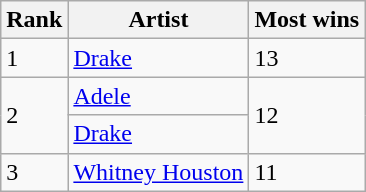<table class="wikitable">
<tr>
<th>Rank</th>
<th>Artist</th>
<th>Most wins</th>
</tr>
<tr>
<td>1</td>
<td><a href='#'>Drake</a></td>
<td>13</td>
</tr>
<tr>
<td rowspan="2">2</td>
<td align="left"><a href='#'>Adele</a></td>
<td rowspan="2">12</td>
</tr>
<tr>
<td align="left"><a href='#'>Drake</a></td>
</tr>
<tr>
<td>3</td>
<td><a href='#'>Whitney Houston</a></td>
<td>11</td>
</tr>
</table>
